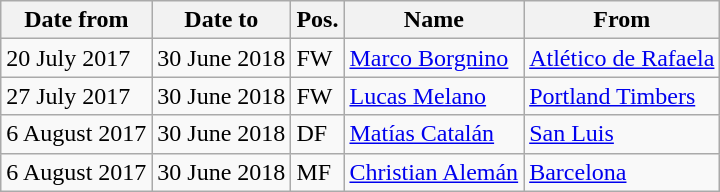<table class="wikitable">
<tr>
<th>Date from</th>
<th>Date to</th>
<th>Pos.</th>
<th>Name</th>
<th>From</th>
</tr>
<tr>
<td>20 July 2017</td>
<td>30 June 2018</td>
<td>FW</td>
<td> <a href='#'>Marco Borgnino</a></td>
<td> <a href='#'>Atlético de Rafaela</a></td>
</tr>
<tr>
<td>27 July 2017</td>
<td>30 June 2018</td>
<td>FW</td>
<td> <a href='#'>Lucas Melano</a></td>
<td> <a href='#'>Portland Timbers</a></td>
</tr>
<tr>
<td>6 August 2017</td>
<td>30 June 2018</td>
<td>DF</td>
<td> <a href='#'>Matías Catalán</a></td>
<td> <a href='#'>San Luis</a></td>
</tr>
<tr>
<td>6 August 2017</td>
<td>30 June 2018</td>
<td>MF</td>
<td> <a href='#'>Christian Alemán</a></td>
<td> <a href='#'>Barcelona</a></td>
</tr>
</table>
